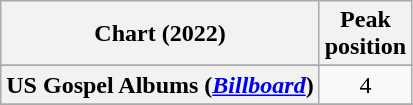<table class="wikitable sortable plainrowheaders" style="text-align:center">
<tr>
<th scope="col">Chart (2022)</th>
<th scope="col">Peak<br>position</th>
</tr>
<tr>
</tr>
<tr>
<th scope="row">US Gospel Albums (<a href='#'><em>Billboard</em></a>)</th>
<td>4</td>
</tr>
<tr>
</tr>
</table>
